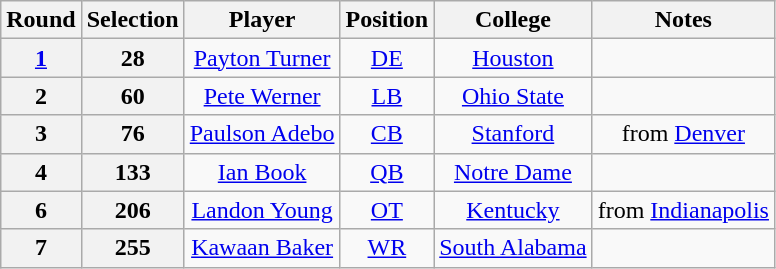<table class="wikitable" style="text-align:center">
<tr>
<th>Round</th>
<th>Selection</th>
<th>Player</th>
<th>Position</th>
<th>College</th>
<th>Notes</th>
</tr>
<tr>
<th><a href='#'>1</a></th>
<th>28</th>
<td><a href='#'>Payton Turner</a></td>
<td><a href='#'>DE</a></td>
<td><a href='#'>Houston</a></td>
<td></td>
</tr>
<tr>
<th>2</th>
<th>60</th>
<td><a href='#'>Pete Werner</a></td>
<td><a href='#'>LB</a></td>
<td><a href='#'>Ohio State</a></td>
<td></td>
</tr>
<tr>
<th>3</th>
<th>76</th>
<td><a href='#'>Paulson Adebo</a></td>
<td><a href='#'>CB</a></td>
<td><a href='#'>Stanford</a></td>
<td>from <a href='#'>Denver</a></td>
</tr>
<tr>
<th>4</th>
<th>133</th>
<td><a href='#'>Ian Book</a></td>
<td><a href='#'>QB</a></td>
<td><a href='#'>Notre Dame</a></td>
<td></td>
</tr>
<tr>
<th>6</th>
<th>206</th>
<td><a href='#'>Landon Young</a></td>
<td><a href='#'>OT</a></td>
<td><a href='#'>Kentucky</a></td>
<td>from <a href='#'>Indianapolis</a></td>
</tr>
<tr>
<th>7</th>
<th>255</th>
<td><a href='#'>Kawaan Baker</a></td>
<td><a href='#'>WR</a></td>
<td><a href='#'>South Alabama</a></td>
<td></td>
</tr>
</table>
